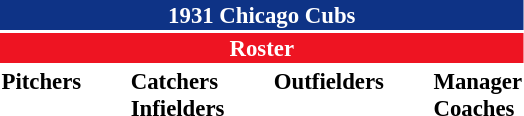<table class="toccolours" style="font-size: 95%;">
<tr>
<th colspan="10" style="background:#0e3386; color:white; text-align:center;">1931 Chicago Cubs</th>
</tr>
<tr>
<td colspan="10" style="background:#ee1422; color:white; text-align:center;"><strong>Roster</strong></td>
</tr>
<tr>
<td valign="top"><strong>Pitchers</strong><br>









</td>
<td style="width:25px;"></td>
<td valign="top"><strong>Catchers</strong><br>



<strong>Infielders</strong>







</td>
<td style="width:25px;"></td>
<td valign="top"><strong>Outfielders</strong><br>





</td>
<td style="width:25px;"></td>
<td valign="top"><strong>Manager</strong><br>
<strong>Coaches</strong>

</td>
</tr>
</table>
